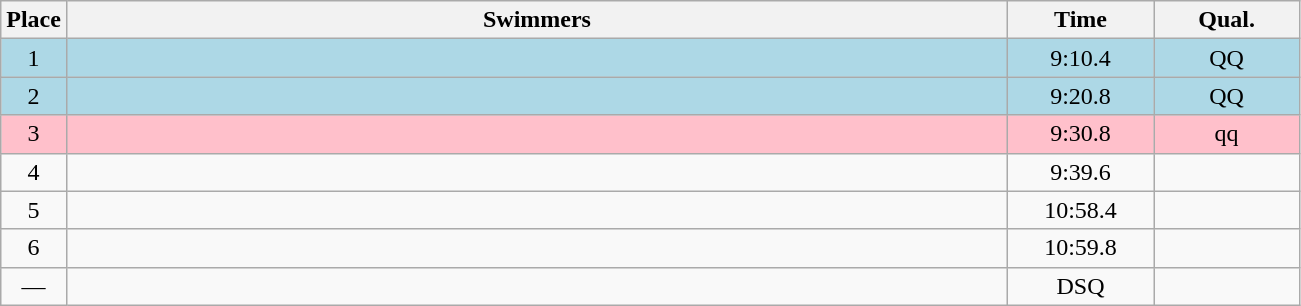<table class=wikitable style="text-align:center">
<tr>
<th>Place</th>
<th width=620>Swimmers</th>
<th width=90>Time</th>
<th width=90>Qual.</th>
</tr>
<tr bgcolor=lightblue>
<td>1</td>
<td align=left></td>
<td>9:10.4</td>
<td>QQ</td>
</tr>
<tr bgcolor=lightblue>
<td>2</td>
<td align=left></td>
<td>9:20.8</td>
<td>QQ</td>
</tr>
<tr bgcolor=pink>
<td>3</td>
<td align=left></td>
<td>9:30.8</td>
<td>qq</td>
</tr>
<tr>
<td>4</td>
<td align=left></td>
<td>9:39.6</td>
<td></td>
</tr>
<tr>
<td>5</td>
<td align=left></td>
<td>10:58.4</td>
<td></td>
</tr>
<tr>
<td>6</td>
<td align=left></td>
<td>10:59.8</td>
<td></td>
</tr>
<tr>
<td>—</td>
<td align=left></td>
<td>DSQ</td>
<td></td>
</tr>
</table>
